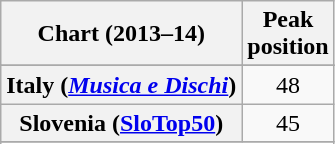<table class="wikitable sortable plainrowheaders" style="text-align: center;">
<tr>
<th>Chart (2013–14)</th>
<th>Peak<br>position</th>
</tr>
<tr>
</tr>
<tr>
</tr>
<tr>
</tr>
<tr>
<th scope="row">Italy (<em><a href='#'>Musica e Dischi</a></em>)</th>
<td>48</td>
</tr>
<tr>
<th scope="row">Slovenia (<a href='#'>SloTop50</a>)</th>
<td align=center>45</td>
</tr>
<tr>
</tr>
<tr>
</tr>
<tr>
</tr>
</table>
